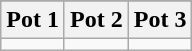<table class="wikitable">
<tr>
</tr>
<tr>
<th>Pot 1</th>
<th>Pot 2</th>
<th>Pot 3</th>
</tr>
<tr>
<td valign=top></td>
<td valign=top></td>
<td valign=top></td>
</tr>
</table>
